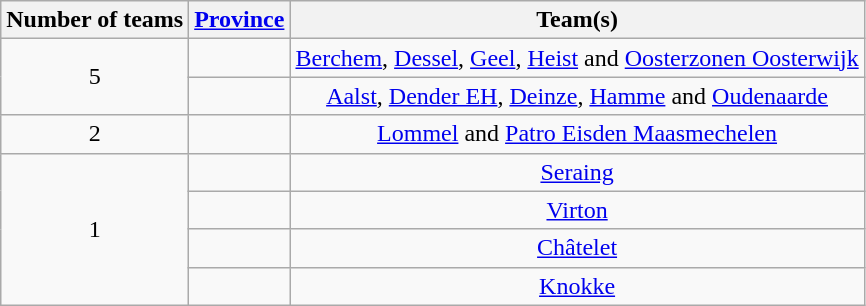<table class="wikitable" style="text-align:center">
<tr>
<th>Number of teams</th>
<th><a href='#'>Province</a></th>
<th>Team(s)</th>
</tr>
<tr>
<td rowspan="2">5</td>
<td align="left"></td>
<td><a href='#'>Berchem</a>, <a href='#'>Dessel</a>, <a href='#'>Geel</a>, <a href='#'>Heist</a> and <a href='#'>Oosterzonen Oosterwijk</a></td>
</tr>
<tr>
<td align="left"></td>
<td><a href='#'>Aalst</a>, <a href='#'>Dender EH</a>, <a href='#'>Deinze</a>, <a href='#'>Hamme</a> and <a href='#'>Oudenaarde</a></td>
</tr>
<tr>
<td>2</td>
<td align="left"></td>
<td><a href='#'>Lommel</a> and <a href='#'>Patro Eisden Maasmechelen</a></td>
</tr>
<tr>
<td rowspan="4">1</td>
<td align="left"></td>
<td><a href='#'>Seraing</a></td>
</tr>
<tr>
<td align="left"></td>
<td><a href='#'>Virton</a></td>
</tr>
<tr>
<td align="left"></td>
<td><a href='#'>Châtelet</a></td>
</tr>
<tr>
<td align="left"></td>
<td><a href='#'>Knokke</a></td>
</tr>
</table>
